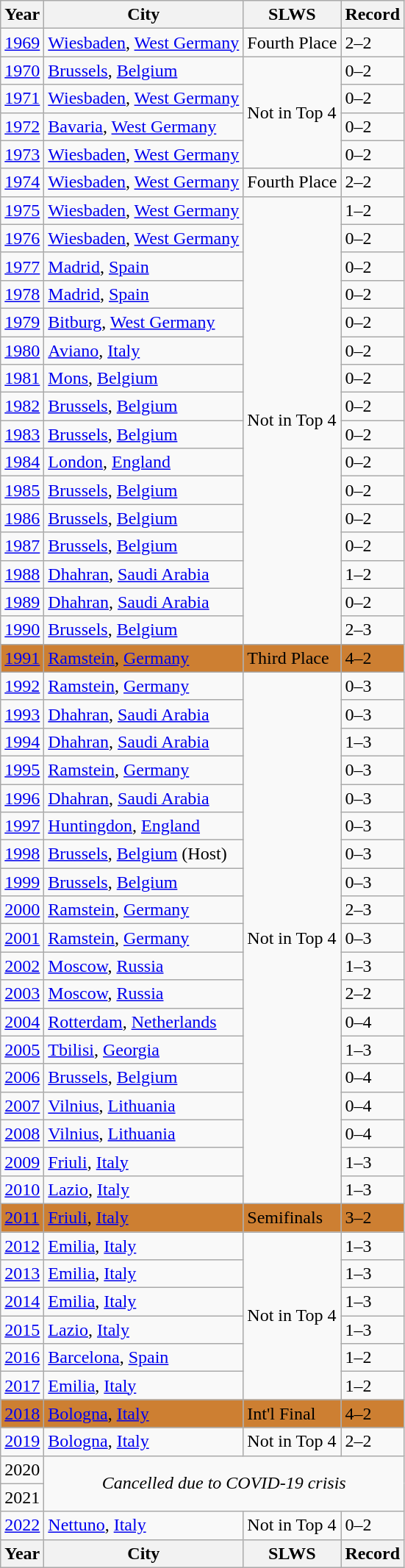<table class="wikitable">
<tr>
<th>Year</th>
<th>City</th>
<th>SLWS</th>
<th>Record</th>
</tr>
<tr>
<td><a href='#'>1969</a></td>
<td> <a href='#'>Wiesbaden</a>, <a href='#'>West Germany</a></td>
<td>Fourth Place</td>
<td>2–2</td>
</tr>
<tr>
<td><a href='#'>1970</a></td>
<td> <a href='#'>Brussels</a>, <a href='#'>Belgium</a></td>
<td rowspan=4>Not in Top 4</td>
<td>0–2</td>
</tr>
<tr>
<td><a href='#'>1971</a></td>
<td> <a href='#'>Wiesbaden</a>, <a href='#'>West Germany</a></td>
<td>0–2</td>
</tr>
<tr>
<td><a href='#'>1972</a></td>
<td> <a href='#'>Bavaria</a>, <a href='#'>West Germany</a></td>
<td>0–2</td>
</tr>
<tr>
<td><a href='#'>1973</a></td>
<td> <a href='#'>Wiesbaden</a>, <a href='#'>West Germany</a></td>
<td>0–2</td>
</tr>
<tr>
<td><a href='#'>1974</a></td>
<td> <a href='#'>Wiesbaden</a>, <a href='#'>West Germany</a></td>
<td>Fourth Place</td>
<td>2–2</td>
</tr>
<tr>
<td><a href='#'>1975</a></td>
<td> <a href='#'>Wiesbaden</a>, <a href='#'>West Germany</a></td>
<td rowspan=16>Not in Top 4</td>
<td>1–2</td>
</tr>
<tr>
<td><a href='#'>1976</a></td>
<td> <a href='#'>Wiesbaden</a>, <a href='#'>West Germany</a></td>
<td>0–2</td>
</tr>
<tr>
<td><a href='#'>1977</a></td>
<td> <a href='#'>Madrid</a>, <a href='#'>Spain</a></td>
<td>0–2</td>
</tr>
<tr>
<td><a href='#'>1978</a></td>
<td> <a href='#'>Madrid</a>, <a href='#'>Spain</a></td>
<td>0–2</td>
</tr>
<tr>
<td><a href='#'>1979</a></td>
<td> <a href='#'>Bitburg</a>, <a href='#'>West Germany</a></td>
<td>0–2</td>
</tr>
<tr>
<td><a href='#'>1980</a></td>
<td> <a href='#'>Aviano</a>, <a href='#'>Italy</a></td>
<td>0–2</td>
</tr>
<tr>
<td><a href='#'>1981</a></td>
<td> <a href='#'>Mons</a>, <a href='#'>Belgium</a></td>
<td>0–2</td>
</tr>
<tr>
<td><a href='#'>1982</a></td>
<td> <a href='#'>Brussels</a>, <a href='#'>Belgium</a></td>
<td>0–2</td>
</tr>
<tr>
<td><a href='#'>1983</a></td>
<td> <a href='#'>Brussels</a>, <a href='#'>Belgium</a></td>
<td>0–2</td>
</tr>
<tr>
<td><a href='#'>1984</a></td>
<td> <a href='#'>London</a>, <a href='#'>England</a></td>
<td>0–2</td>
</tr>
<tr>
<td><a href='#'>1985</a></td>
<td> <a href='#'>Brussels</a>, <a href='#'>Belgium</a></td>
<td>0–2</td>
</tr>
<tr>
<td><a href='#'>1986</a></td>
<td> <a href='#'>Brussels</a>, <a href='#'>Belgium</a></td>
<td>0–2</td>
</tr>
<tr>
<td><a href='#'>1987</a></td>
<td> <a href='#'>Brussels</a>, <a href='#'>Belgium</a></td>
<td>0–2</td>
</tr>
<tr>
<td><a href='#'>1988</a></td>
<td> <a href='#'>Dhahran</a>, <a href='#'>Saudi Arabia</a></td>
<td>1–2</td>
</tr>
<tr>
<td><a href='#'>1989</a></td>
<td> <a href='#'>Dhahran</a>, <a href='#'>Saudi Arabia</a></td>
<td>0–2</td>
</tr>
<tr>
<td><a href='#'>1990</a></td>
<td> <a href='#'>Brussels</a>, <a href='#'>Belgium</a></td>
<td>2–3</td>
</tr>
<tr style="background:#cd7f32;">
<td><a href='#'>1991</a></td>
<td> <a href='#'>Ramstein</a>, <a href='#'>Germany</a></td>
<td>Third Place</td>
<td>4–2</td>
</tr>
<tr>
<td><a href='#'>1992</a></td>
<td> <a href='#'>Ramstein</a>, <a href='#'>Germany</a></td>
<td rowspan=19>Not in Top 4</td>
<td>0–3</td>
</tr>
<tr>
<td><a href='#'>1993</a></td>
<td> <a href='#'>Dhahran</a>, <a href='#'>Saudi Arabia</a></td>
<td>0–3</td>
</tr>
<tr>
<td><a href='#'>1994</a></td>
<td> <a href='#'>Dhahran</a>, <a href='#'>Saudi Arabia</a></td>
<td>1–3</td>
</tr>
<tr>
<td><a href='#'>1995</a></td>
<td> <a href='#'>Ramstein</a>, <a href='#'>Germany</a></td>
<td>0–3</td>
</tr>
<tr>
<td><a href='#'>1996</a></td>
<td> <a href='#'>Dhahran</a>, <a href='#'>Saudi Arabia</a></td>
<td>0–3</td>
</tr>
<tr>
<td><a href='#'>1997</a></td>
<td> <a href='#'>Huntingdon</a>, <a href='#'>England</a></td>
<td>0–3</td>
</tr>
<tr>
<td><a href='#'>1998</a></td>
<td> <a href='#'>Brussels</a>, <a href='#'>Belgium</a> (Host)</td>
<td>0–3</td>
</tr>
<tr>
<td><a href='#'>1999</a></td>
<td> <a href='#'>Brussels</a>, <a href='#'>Belgium</a></td>
<td>0–3</td>
</tr>
<tr>
<td><a href='#'>2000</a></td>
<td> <a href='#'>Ramstein</a>, <a href='#'>Germany</a></td>
<td>2–3</td>
</tr>
<tr>
<td><a href='#'>2001</a></td>
<td> <a href='#'>Ramstein</a>, <a href='#'>Germany</a></td>
<td>0–3</td>
</tr>
<tr>
<td><a href='#'>2002</a></td>
<td> <a href='#'>Moscow</a>, <a href='#'>Russia</a></td>
<td>1–3</td>
</tr>
<tr>
<td><a href='#'>2003</a></td>
<td> <a href='#'>Moscow</a>, <a href='#'>Russia</a></td>
<td>2–2</td>
</tr>
<tr>
<td><a href='#'>2004</a></td>
<td> <a href='#'>Rotterdam</a>, <a href='#'>Netherlands</a></td>
<td>0–4</td>
</tr>
<tr>
<td><a href='#'>2005</a></td>
<td> <a href='#'>Tbilisi</a>, <a href='#'>Georgia</a></td>
<td>1–3</td>
</tr>
<tr>
<td><a href='#'>2006</a></td>
<td> <a href='#'>Brussels</a>, <a href='#'>Belgium</a></td>
<td>0–4</td>
</tr>
<tr>
<td><a href='#'>2007</a></td>
<td> <a href='#'>Vilnius</a>, <a href='#'>Lithuania</a></td>
<td>0–4</td>
</tr>
<tr>
<td><a href='#'>2008</a></td>
<td> <a href='#'>Vilnius</a>, <a href='#'>Lithuania</a></td>
<td>0–4</td>
</tr>
<tr>
<td><a href='#'>2009</a></td>
<td> <a href='#'>Friuli</a>, <a href='#'>Italy</a></td>
<td>1–3</td>
</tr>
<tr>
<td><a href='#'>2010</a></td>
<td> <a href='#'>Lazio</a>, <a href='#'>Italy</a></td>
<td>1–3</td>
</tr>
<tr style="background:#cd7f32;">
<td><a href='#'>2011</a></td>
<td> <a href='#'>Friuli</a>, <a href='#'>Italy</a></td>
<td>Semifinals</td>
<td>3–2</td>
</tr>
<tr>
<td><a href='#'>2012</a></td>
<td> <a href='#'>Emilia</a>, <a href='#'>Italy</a></td>
<td rowspan=6>Not in Top 4</td>
<td>1–3</td>
</tr>
<tr>
<td><a href='#'>2013</a></td>
<td> <a href='#'>Emilia</a>, <a href='#'>Italy</a></td>
<td>1–3</td>
</tr>
<tr>
<td><a href='#'>2014</a></td>
<td> <a href='#'>Emilia</a>, <a href='#'>Italy</a></td>
<td>1–3</td>
</tr>
<tr>
<td><a href='#'>2015</a></td>
<td> <a href='#'>Lazio</a>, <a href='#'>Italy</a></td>
<td>1–3</td>
</tr>
<tr>
<td><a href='#'>2016</a></td>
<td> <a href='#'>Barcelona</a>, <a href='#'>Spain</a></td>
<td>1–2</td>
</tr>
<tr>
<td><a href='#'>2017</a></td>
<td> <a href='#'>Emilia</a>, <a href='#'>Italy</a></td>
<td>1–2</td>
</tr>
<tr style="background:#cd7f32;">
<td><a href='#'>2018</a></td>
<td> <a href='#'>Bologna</a>, <a href='#'>Italy</a></td>
<td>Int'l Final</td>
<td>4–2</td>
</tr>
<tr>
<td><a href='#'>2019</a></td>
<td> <a href='#'>Bologna</a>, <a href='#'>Italy</a></td>
<td>Not in Top 4</td>
<td>2–2</td>
</tr>
<tr>
<td>2020</td>
<td colspan=3 rowspan=2 style="text-align:center;"><em>Cancelled due to COVID-19 crisis</em> </td>
</tr>
<tr>
<td>2021</td>
</tr>
<tr>
<td><a href='#'>2022</a></td>
<td> <a href='#'>Nettuno</a>, <a href='#'>Italy</a></td>
<td>Not in Top 4</td>
<td>0–2</td>
</tr>
<tr>
<th>Year</th>
<th>City</th>
<th>SLWS</th>
<th>Record</th>
</tr>
</table>
